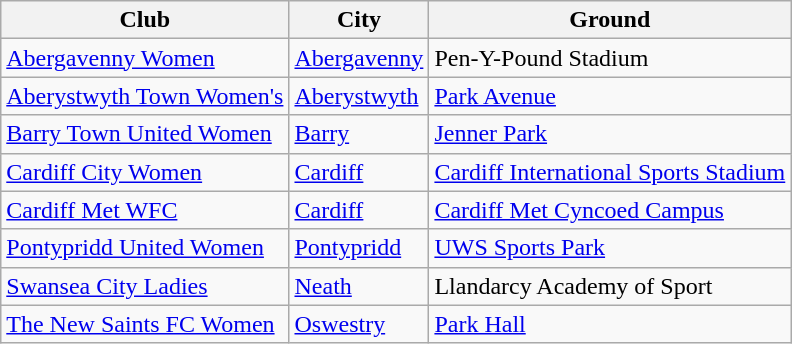<table class="sortable wikitable">
<tr align=center>
<th>Club</th>
<th>City</th>
<th>Ground</th>
</tr>
<tr>
<td><a href='#'>Abergavenny Women</a></td>
<td><a href='#'>Abergavenny</a></td>
<td>Pen-Y-Pound Stadium</td>
</tr>
<tr>
<td><a href='#'>Aberystwyth Town Women's</a></td>
<td><a href='#'>Aberystwyth</a></td>
<td><a href='#'>Park Avenue</a></td>
</tr>
<tr>
<td><a href='#'>Barry Town United Women</a></td>
<td><a href='#'>Barry</a></td>
<td><a href='#'>Jenner Park</a></td>
</tr>
<tr>
<td><a href='#'>Cardiff City Women</a></td>
<td><a href='#'>Cardiff</a></td>
<td><a href='#'>Cardiff International Sports Stadium</a></td>
</tr>
<tr>
<td><a href='#'>Cardiff Met WFC</a></td>
<td><a href='#'>Cardiff</a></td>
<td><a href='#'>Cardiff Met Cyncoed Campus</a></td>
</tr>
<tr>
<td><a href='#'>Pontypridd United Women</a></td>
<td><a href='#'>Pontypridd</a></td>
<td><a href='#'>UWS Sports Park</a></td>
</tr>
<tr>
<td><a href='#'>Swansea City Ladies</a></td>
<td><a href='#'>Neath</a></td>
<td>Llandarcy Academy of Sport</td>
</tr>
<tr>
<td><a href='#'>The New Saints FC Women</a></td>
<td><a href='#'>Oswestry</a></td>
<td><a href='#'>Park Hall</a></td>
</tr>
</table>
